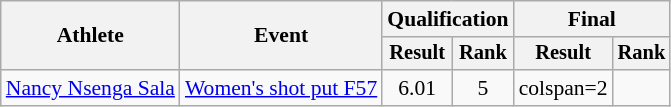<table class="wikitable" style="font-size:90%">
<tr>
<th rowspan="2">Athlete</th>
<th rowspan="2">Event</th>
<th colspan="2">Qualification</th>
<th colspan="2">Final</th>
</tr>
<tr style="font-size:95%">
<th>Result</th>
<th>Rank</th>
<th>Result</th>
<th>Rank</th>
</tr>
<tr align=center>
<td align=left><a href='#'>Nancy Nsenga Sala</a></td>
<td align=left><a href='#'>Women's shot put F57</a></td>
<td>6.01</td>
<td>5</td>
<td>colspan=2 </td>
</tr>
</table>
